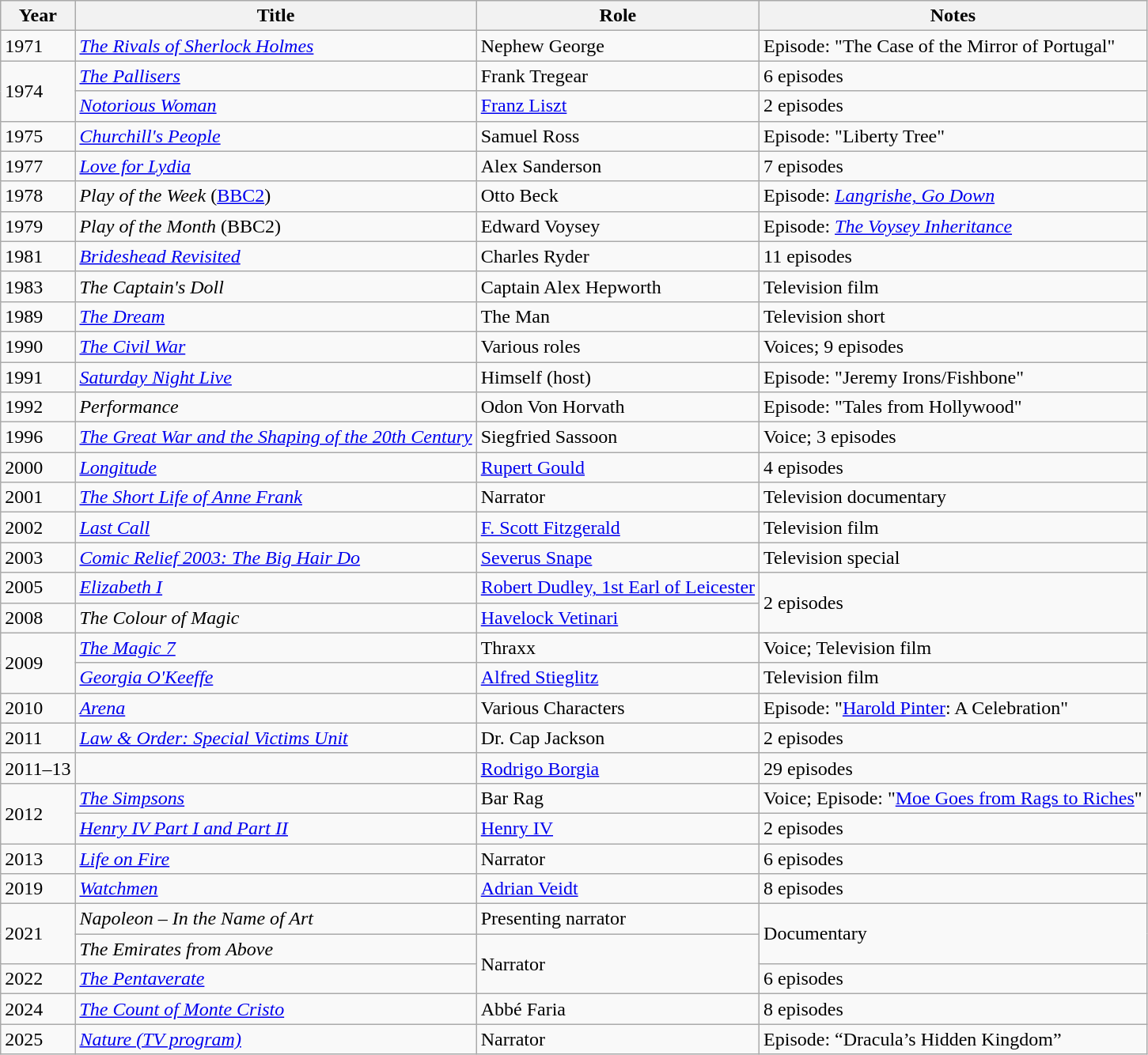<table class="wikitable sortable">
<tr>
<th>Year</th>
<th>Title</th>
<th>Role</th>
<th class="unsortable">Notes</th>
</tr>
<tr>
<td>1971</td>
<td><em><a href='#'>The Rivals of Sherlock Holmes</a></em></td>
<td>Nephew George</td>
<td>Episode: "The Case of the Mirror of Portugal"</td>
</tr>
<tr>
<td rowspan=2>1974</td>
<td><em><a href='#'>The Pallisers</a></em></td>
<td>Frank Tregear</td>
<td>6 episodes</td>
</tr>
<tr>
<td><em><a href='#'>Notorious Woman</a></em></td>
<td><a href='#'>Franz Liszt</a></td>
<td>2 episodes</td>
</tr>
<tr>
<td>1975</td>
<td><em><a href='#'>Churchill's People</a></em></td>
<td>Samuel Ross</td>
<td>Episode: "Liberty Tree"</td>
</tr>
<tr>
<td>1977</td>
<td><em><a href='#'>Love for Lydia</a></em></td>
<td>Alex Sanderson</td>
<td>7 episodes</td>
</tr>
<tr>
<td>1978</td>
<td><em>Play of the Week</em> (<a href='#'>BBC2</a>)</td>
<td>Otto Beck</td>
<td>Episode: <em><a href='#'>Langrishe, Go Down</a></em></td>
</tr>
<tr>
<td>1979</td>
<td><em>Play of the Month</em> (BBC2)</td>
<td>Edward Voysey</td>
<td>Episode: <em><a href='#'>The Voysey Inheritance</a></em></td>
</tr>
<tr>
<td>1981</td>
<td><em><a href='#'>Brideshead Revisited</a></em></td>
<td>Charles Ryder</td>
<td>11 episodes</td>
</tr>
<tr>
<td>1983</td>
<td><em>The Captain's Doll</em></td>
<td>Captain Alex Hepworth</td>
<td>Television film</td>
</tr>
<tr>
<td>1989</td>
<td><em><a href='#'>The Dream</a></em></td>
<td>The Man</td>
<td>Television short</td>
</tr>
<tr>
<td>1990</td>
<td><em><a href='#'>The Civil War</a></em></td>
<td>Various roles</td>
<td>Voices; 9 episodes</td>
</tr>
<tr>
<td>1991</td>
<td><em><a href='#'>Saturday Night Live</a></em></td>
<td>Himself (host)</td>
<td>Episode: "Jeremy Irons/Fishbone"</td>
</tr>
<tr>
<td>1992</td>
<td><em>Performance</em></td>
<td>Odon Von Horvath</td>
<td>Episode: "Tales from Hollywood"</td>
</tr>
<tr>
<td>1996</td>
<td><em><a href='#'>The Great War and the Shaping of the 20th Century</a></em></td>
<td>Siegfried Sassoon</td>
<td>Voice; 3 episodes</td>
</tr>
<tr>
<td>2000</td>
<td><em><a href='#'>Longitude</a></em></td>
<td><a href='#'>Rupert Gould</a></td>
<td>4 episodes</td>
</tr>
<tr>
<td>2001</td>
<td><em><a href='#'>The Short Life of Anne Frank</a></em></td>
<td>Narrator</td>
<td>Television documentary</td>
</tr>
<tr>
<td>2002</td>
<td><em><a href='#'>Last Call</a></em></td>
<td><a href='#'>F. Scott Fitzgerald</a></td>
<td>Television film</td>
</tr>
<tr>
<td>2003</td>
<td><em><a href='#'>Comic Relief 2003: The Big Hair Do</a></em></td>
<td><a href='#'>Severus Snape</a></td>
<td>Television special</td>
</tr>
<tr>
<td>2005</td>
<td><em><a href='#'>Elizabeth I</a></em></td>
<td><a href='#'>Robert Dudley, 1st Earl of Leicester</a></td>
<td rowspan=2>2 episodes</td>
</tr>
<tr>
<td>2008</td>
<td><em>The Colour of Magic</em></td>
<td><a href='#'>Havelock Vetinari</a></td>
</tr>
<tr>
<td rowspan=2>2009</td>
<td><em><a href='#'>The Magic 7</a></em></td>
<td>Thraxx</td>
<td>Voice; Television film</td>
</tr>
<tr>
<td><em><a href='#'>Georgia O'Keeffe</a></em></td>
<td><a href='#'>Alfred Stieglitz</a></td>
<td>Television film</td>
</tr>
<tr>
<td>2010</td>
<td><em><a href='#'>Arena</a></em></td>
<td>Various Characters</td>
<td>Episode: "<a href='#'>Harold Pinter</a>: A Celebration"</td>
</tr>
<tr>
<td>2011</td>
<td><em><a href='#'>Law & Order: Special Victims Unit</a></em></td>
<td>Dr. Cap Jackson</td>
<td>2 episodes</td>
</tr>
<tr>
<td>2011–13</td>
<td><em></em></td>
<td><a href='#'>Rodrigo Borgia</a></td>
<td>29 episodes</td>
</tr>
<tr>
<td rowspan=2>2012</td>
<td><em><a href='#'>The Simpsons</a></em></td>
<td>Bar Rag</td>
<td>Voice; Episode: "<a href='#'>Moe Goes from Rags to Riches</a>"</td>
</tr>
<tr>
<td><em><a href='#'>Henry IV Part I and Part II</a></em></td>
<td><a href='#'>Henry IV</a></td>
<td>2 episodes</td>
</tr>
<tr>
<td>2013</td>
<td><em><a href='#'>Life on Fire</a></em></td>
<td>Narrator</td>
<td>6 episodes</td>
</tr>
<tr>
<td>2019</td>
<td><em><a href='#'>Watchmen</a></em></td>
<td><a href='#'>Adrian Veidt</a></td>
<td>8 episodes</td>
</tr>
<tr>
<td rowspan="2">2021</td>
<td><em>Napoleon – In the Name of Art</em></td>
<td>Presenting narrator</td>
<td rowspan=2>Documentary</td>
</tr>
<tr>
<td><em>The Emirates from Above</em></td>
<td rowspan=2>Narrator</td>
</tr>
<tr>
<td>2022</td>
<td><em><a href='#'>The Pentaverate</a></em></td>
<td>6 episodes</td>
</tr>
<tr>
<td>2024</td>
<td><em><a href='#'>The Count of Monte Cristo</a></em></td>
<td>Abbé Faria</td>
<td>8 episodes</td>
</tr>
<tr>
<td>2025</td>
<td><em><a href='#'>Nature (TV program)</a></em></td>
<td>Narrator</td>
<td>Episode: “Dracula’s Hidden Kingdom”</td>
</tr>
</table>
